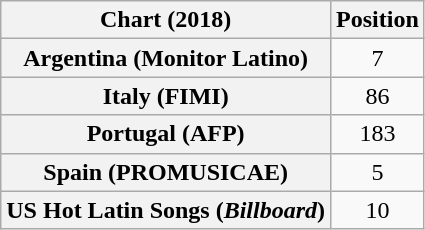<table class="wikitable sortable plainrowheaders" style="text-align:center">
<tr>
<th scope="col">Chart (2018)</th>
<th scope="col">Position</th>
</tr>
<tr>
<th scope="row">Argentina (Monitor Latino)</th>
<td>7</td>
</tr>
<tr>
<th scope="row">Italy (FIMI)</th>
<td>86</td>
</tr>
<tr>
<th scope="row">Portugal (AFP)</th>
<td>183</td>
</tr>
<tr>
<th scope="row">Spain (PROMUSICAE)</th>
<td>5</td>
</tr>
<tr>
<th scope="row">US Hot Latin Songs (<em>Billboard</em>)</th>
<td>10</td>
</tr>
</table>
